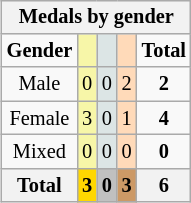<table class="wikitable" style="font-size:85%;float:right">
<tr bgcolor=EFEFEF>
<th colspan=5><strong>Medals by gender</strong></th>
</tr>
<tr align=center>
<td><strong>Gender</strong></td>
<td bgcolor=F7F6A8></td>
<td bgcolor=DCE5E5></td>
<td bgcolor=FFDAB9></td>
<td><strong>Total</strong></td>
</tr>
<tr align=center>
<td>Male</td>
<td bgcolor=F7F6A8>0</td>
<td bgcolor=DCE5E5>0</td>
<td bgcolor=FFDAB9>2</td>
<td><strong>2</strong></td>
</tr>
<tr align=center>
<td>Female</td>
<td bgcolor=F7F6A8>3</td>
<td bgcolor=DCE5E5>0</td>
<td bgcolor=FFDAB9>1</td>
<td><strong>4</strong></td>
</tr>
<tr align=center>
<td>Mixed</td>
<td bgcolor=F7F6A8>0</td>
<td bgcolor=DCE5E5>0</td>
<td bgcolor=FFDAB9>0</td>
<td><strong>0</strong></td>
</tr>
<tr align=center>
<th><strong>Total</strong></th>
<th style="background:gold"><strong>3</strong></th>
<th style="background:silver"><strong>0</strong></th>
<th style="background:#c96"><strong>3</strong></th>
<th><strong>6</strong></th>
</tr>
</table>
